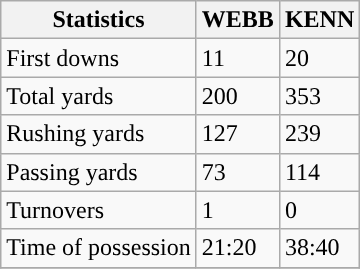<table class="wikitable">
<tr>
<th>Statistics</th>
<th>WEBB</th>
<th>KENN</th>
</tr>
<tr>
<td>First downs</td>
<td>11</td>
<td>20</td>
</tr>
<tr>
<td>Total yards</td>
<td>200</td>
<td>353</td>
</tr>
<tr>
<td>Rushing yards</td>
<td>127</td>
<td>239</td>
</tr>
<tr>
<td>Passing yards</td>
<td>73</td>
<td>114</td>
</tr>
<tr>
<td>Turnovers</td>
<td>1</td>
<td>0</td>
</tr>
<tr>
<td>Time of possession</td>
<td>21:20</td>
<td>38:40</td>
</tr>
<tr>
</tr>
</table>
